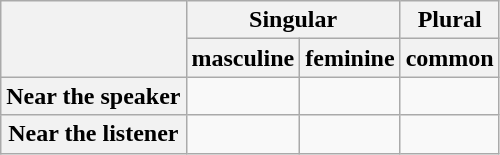<table class="wikitable">
<tr>
<th rowspan="2"></th>
<th colspan="2">Singular</th>
<th>Plural</th>
</tr>
<tr>
<th>masculine</th>
<th>feminine</th>
<th>common</th>
</tr>
<tr>
<th>Near the speaker</th>
<td></td>
<td></td>
<td></td>
</tr>
<tr>
<th>Near the listener</th>
<td></td>
<td></td>
<td></td>
</tr>
</table>
